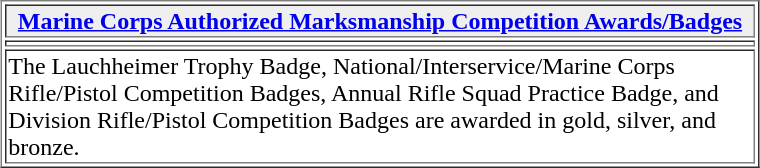<table align="center" border="1"  cellpadding="1" width="40%">
<tr>
<th width="20%" style="background:#efefef;"><a href='#'>Marine Corps Authorized Marksmanship Competition Awards/Badges</a></th>
</tr>
<tr>
<td></td>
</tr>
<tr>
<td>The Lauchheimer Trophy Badge, National/Interservice/Marine Corps Rifle/Pistol Competition Badges, Annual Rifle Squad Practice Badge, and Division Rifle/Pistol Competition Badges are awarded in gold, silver, and bronze.</td>
</tr>
</table>
